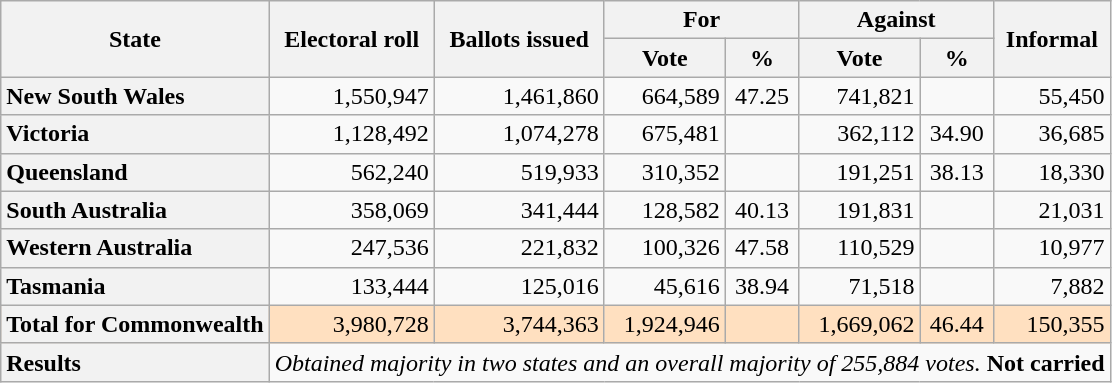<table class="wikitable">
<tr align=center>
<th rowspan="2">State</th>
<th rowspan="2">Electoral roll</th>
<th rowspan="2">Ballots issued</th>
<th align=center colspan="2">For</th>
<th align=center colspan="2">Against</th>
<th align=center rowspan="2">Informal</th>
</tr>
<tr>
<th align=center>Vote</th>
<th align=center>%</th>
<th align=center>Vote</th>
<th align=center>%</th>
</tr>
<tr align="right">
<th style="text-align:left;">New South Wales</th>
<td>1,550,947</td>
<td>1,461,860</td>
<td>664,589</td>
<td align="center">47.25</td>
<td>741,821</td>
<td></td>
<td>55,450</td>
</tr>
<tr align="right">
<th style="text-align:left;">Victoria</th>
<td>1,128,492</td>
<td>1,074,278</td>
<td>675,481</td>
<td></td>
<td>362,112</td>
<td align="center">34.90</td>
<td>36,685</td>
</tr>
<tr align="right">
<th style="text-align:left;">Queensland</th>
<td>562,240</td>
<td>519,933</td>
<td>310,352</td>
<td></td>
<td>191,251</td>
<td align="center">38.13</td>
<td>18,330</td>
</tr>
<tr align="right">
<th style="text-align:left;">South Australia</th>
<td>358,069</td>
<td>341,444</td>
<td>128,582</td>
<td align="center">40.13</td>
<td>191,831</td>
<td></td>
<td>21,031</td>
</tr>
<tr align="right">
<th style="text-align:left;">Western Australia</th>
<td>247,536</td>
<td>221,832</td>
<td>100,326</td>
<td align="center">47.58</td>
<td>110,529</td>
<td></td>
<td>10,977</td>
</tr>
<tr align="right">
<th style="text-align:left;">Tasmania</th>
<td>133,444</td>
<td>125,016</td>
<td>45,616</td>
<td align="center">38.94</td>
<td>71,518</td>
<td></td>
<td>7,882</td>
</tr>
<tr bgcolor=#FFE0C0 align="right">
<th style="text-align:left">Total for Commonwealth</th>
<td noWrap>3,980,728</td>
<td noWrap>3,744,363</td>
<td noWrap>1,924,946</td>
<td></td>
<td noWrap>1,669,062</td>
<td nowrap align="center">46.44</td>
<td noWrap>150,355</td>
</tr>
<tr>
<th style="text-align:left;">Results</th>
<td colSpan="8"><em>Obtained majority in two states and an overall majority of 255,884 votes.</em> <strong>Not carried</strong></td>
</tr>
</table>
